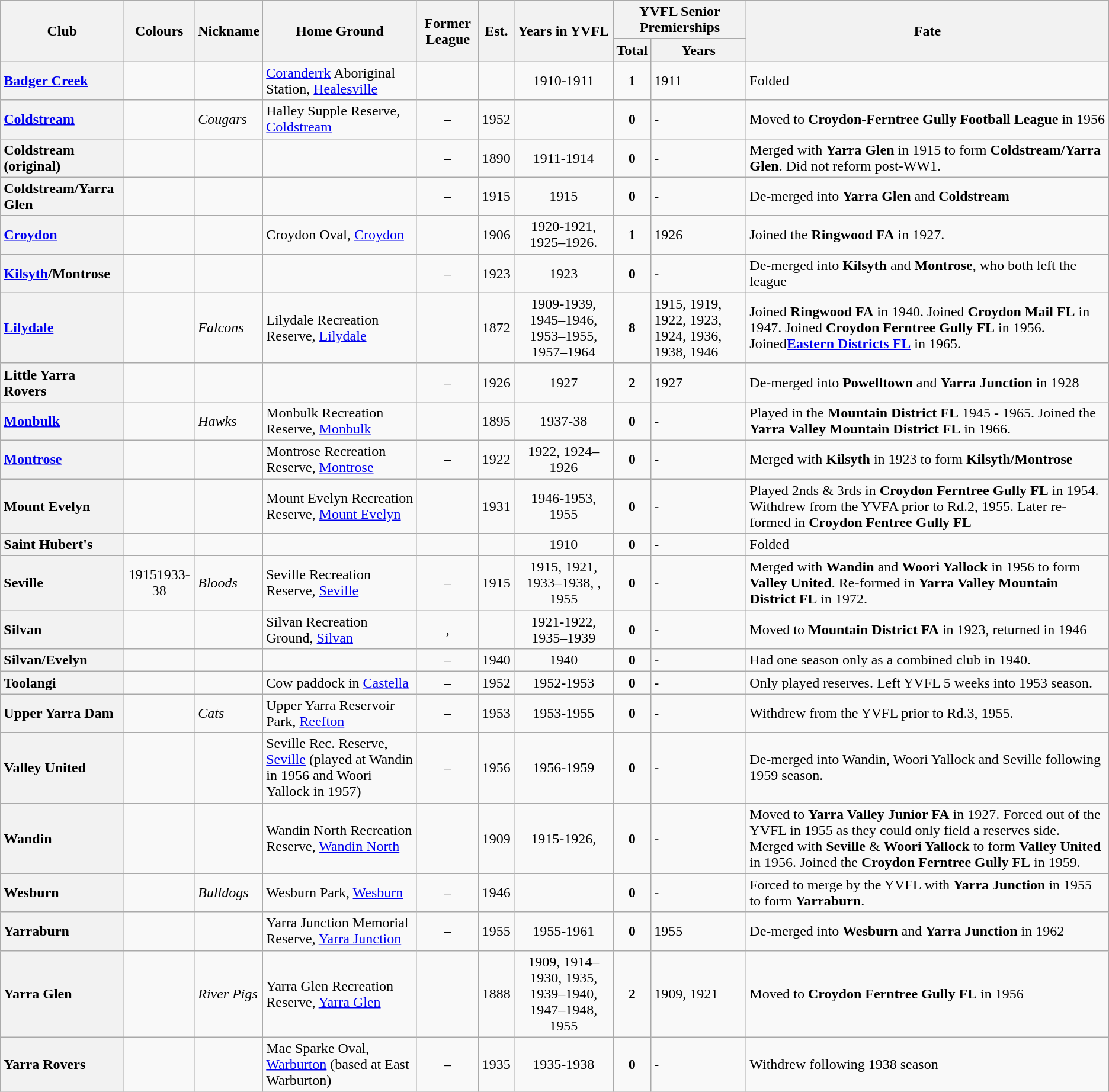<table class="wikitable sortable" style="text-align:left;">
<tr>
<th rowspan="2">Club</th>
<th rowspan="2">Colours</th>
<th rowspan="2">Nickname</th>
<th rowspan="2">Home Ground</th>
<th rowspan="2">Former League</th>
<th rowspan="2">Est.</th>
<th rowspan="2">Years in YVFL</th>
<th colspan="2">YVFL Senior Premierships</th>
<th rowspan="2">Fate</th>
</tr>
<tr>
<th>Total</th>
<th>Years</th>
</tr>
<tr>
<th style="text-align:left"><a href='#'>Badger Creek</a></th>
<td></td>
<td></td>
<td><a href='#'>Coranderrk</a> Aboriginal Station, <a href='#'>Healesville</a></td>
<td></td>
<td></td>
<td align="center">1910-1911</td>
<td align="center"><strong>1</strong></td>
<td>1911</td>
<td>Folded</td>
</tr>
<tr>
<th style="text-align:left"><a href='#'>Coldstream</a></th>
<td></td>
<td><em>Cougars</em></td>
<td>Halley Supple Reserve, <a href='#'>Coldstream</a></td>
<td align="center">–</td>
<td align="center">1952</td>
<td align="center"></td>
<td align="center"><strong>0</strong></td>
<td>-</td>
<td>Moved to <strong>Croydon-Ferntree Gully Football League</strong> in 1956</td>
</tr>
<tr>
<th style="text-align:left">Coldstream (original)</th>
<td></td>
<td></td>
<td></td>
<td align="center">–</td>
<td align="center">1890</td>
<td align="center">1911-1914</td>
<td align="center"><strong>0</strong></td>
<td>-</td>
<td>Merged with <strong>Yarra Glen</strong> in 1915 to form <strong>Coldstream/Yarra Glen</strong>. Did not reform post-WW1.</td>
</tr>
<tr>
<th style="text-align:left">Coldstream/Yarra Glen</th>
<td></td>
<td></td>
<td></td>
<td align="center">–</td>
<td align="center">1915</td>
<td align="center">1915</td>
<td align="center"><strong>0</strong></td>
<td>-</td>
<td>De-merged into <strong>Yarra Glen</strong> and <strong>Coldstream</strong></td>
</tr>
<tr>
<th style="text-align:left"><a href='#'>Croydon</a></th>
<td></td>
<td></td>
<td>Croydon Oval, <a href='#'>Croydon</a></td>
<td align="center"></td>
<td align="center">1906</td>
<td align="center">1920-1921, 1925–1926.</td>
<td align="center"><strong>1</strong></td>
<td>1926</td>
<td>Joined the <strong>Ringwood FA</strong> in 1927.</td>
</tr>
<tr>
<th style="text-align:left"><a href='#'>Kilsyth</a>/Montrose</th>
<td></td>
<td></td>
<td></td>
<td align="center">–</td>
<td align="center">1923</td>
<td align="center">1923</td>
<td align="center"><strong>0</strong></td>
<td>-</td>
<td>De-merged into <strong>Kilsyth</strong> and <strong>Montrose</strong>, who both left the league</td>
</tr>
<tr>
<th style="text-align:left"><a href='#'>Lilydale</a></th>
<td></td>
<td><em>Falcons</em></td>
<td>Lilydale Recreation Reserve, <a href='#'>Lilydale</a></td>
<td align="center"></td>
<td align="center">1872</td>
<td align="center">1909-1939, 1945–1946, 1953–1955, 1957–1964</td>
<td align="center"><strong>8</strong></td>
<td>1915, 1919, 1922, 1923, 1924, 1936, 1938, 1946</td>
<td>Joined <strong>Ringwood FA</strong> in 1940. Joined <strong>Croydon Mail FL</strong> in 1947. Joined <strong>Croydon Ferntree Gully FL</strong> in 1956. Joined<a href='#'><strong>Eastern Districts FL</strong></a> in 1965.</td>
</tr>
<tr>
<th style="text-align:left">Little Yarra Rovers</th>
<td></td>
<td></td>
<td></td>
<td align="center">–</td>
<td align="center">1926</td>
<td align="center">1927</td>
<td align="center"><strong>2</strong></td>
<td>1927</td>
<td>De-merged into <strong>Powelltown</strong> and <strong>Yarra Junction</strong> in 1928</td>
</tr>
<tr>
<th style="text-align:left"><a href='#'>Monbulk</a></th>
<td></td>
<td><em>Hawks</em></td>
<td>Monbulk Recreation Reserve, <a href='#'>Monbulk</a></td>
<td align="center"></td>
<td align="center">1895</td>
<td align="center">1937-38</td>
<td align="center"><strong>0</strong></td>
<td>-</td>
<td>Played in the <strong>Mountain District FL</strong> 1945 - 1965. Joined the <strong>Yarra Valley Mountain District FL</strong> in 1966.</td>
</tr>
<tr>
<th style="text-align:left"><a href='#'>Montrose</a></th>
<td></td>
<td></td>
<td>Montrose Recreation Reserve, <a href='#'>Montrose</a></td>
<td align="center">–</td>
<td align="center">1922</td>
<td align="center">1922, 1924–1926</td>
<td align="center"><strong>0</strong></td>
<td>-</td>
<td>Merged with <strong>Kilsyth</strong> in 1923 to form <strong>Kilsyth/Montrose</strong></td>
</tr>
<tr>
<th style="text-align:left">Mount Evelyn</th>
<td></td>
<td></td>
<td>Mount Evelyn Recreation Reserve, <a href='#'>Mount Evelyn</a></td>
<td align="center"></td>
<td align="center">1931</td>
<td align="center">1946-1953, 1955</td>
<td align="center"><strong>0</strong></td>
<td>-</td>
<td>Played 2nds & 3rds in <strong>Croydon Ferntree Gully FL</strong> in 1954. Withdrew from the YVFA prior to Rd.2, 1955. Later re-formed in <strong>Croydon Fentree Gully FL</strong></td>
</tr>
<tr>
<th style="text-align:left">Saint Hubert's</th>
<td></td>
<td></td>
<td></td>
<td></td>
<td></td>
<td align="center">1910</td>
<td align="center"><strong>0</strong></td>
<td>-</td>
<td>Folded</td>
</tr>
<tr>
<th style="text-align:left">Seville</th>
<td align="center">19151933-38</td>
<td><em>Bloods</em></td>
<td>Seville Recreation Reserve, <a href='#'>Seville</a></td>
<td align="center">–</td>
<td align="center">1915</td>
<td align="center">1915, 1921, 1933–1938, , 1955</td>
<td align="center"><strong>0</strong></td>
<td>-</td>
<td>Merged with <strong>Wandin</strong> and <strong>Woori Yallock</strong> in 1956 to form <strong>Valley United</strong>. Re-formed in <strong>Yarra Valley Mountain District FL</strong> in 1972.</td>
</tr>
<tr>
<th style="text-align:left">Silvan</th>
<td></td>
<td></td>
<td>Silvan Recreation Ground, <a href='#'>Silvan</a></td>
<td align="center">, </td>
<td></td>
<td align="center">1921-1922, 1935–1939</td>
<td align="center"><strong>0</strong></td>
<td>-</td>
<td>Moved to <strong>Mountain District FA</strong> in 1923, returned in 1946</td>
</tr>
<tr>
<th style="text-align:left">Silvan/Evelyn</th>
<td></td>
<td></td>
<td></td>
<td align="center">–</td>
<td align="center">1940</td>
<td align="center">1940</td>
<td align="center"><strong>0</strong></td>
<td>-</td>
<td>Had one season only as a combined club in 1940.</td>
</tr>
<tr>
<th style="text-align:left">Toolangi</th>
<td></td>
<td></td>
<td>Cow paddock in <a href='#'>Castella</a></td>
<td align="center">–</td>
<td align="center">1952</td>
<td align="center">1952-1953</td>
<td align="center"><strong>0</strong></td>
<td>-</td>
<td>Only played reserves. Left YVFL 5 weeks into 1953 season.</td>
</tr>
<tr>
<th style="text-align:left">Upper Yarra Dam</th>
<td></td>
<td><em>Cats</em></td>
<td>Upper Yarra Reservoir Park, <a href='#'>Reefton</a></td>
<td align="center">–</td>
<td align="center">1953</td>
<td align="center">1953-1955</td>
<td align="center"><strong>0</strong></td>
<td>-</td>
<td>Withdrew from the YVFL prior to Rd.3, 1955.</td>
</tr>
<tr>
<th style="text-align:left">Valley United</th>
<td></td>
<td></td>
<td>Seville Rec. Reserve, <a href='#'>Seville</a> (played at Wandin in 1956 and Woori Yallock in 1957)</td>
<td align="center">–</td>
<td align="center">1956</td>
<td align="center">1956-1959</td>
<td align="center"><strong>0</strong></td>
<td>-</td>
<td>De-merged into Wandin, Woori Yallock and Seville following 1959 season.</td>
</tr>
<tr>
<th style="text-align:left">Wandin</th>
<td></td>
<td></td>
<td>Wandin North Recreation Reserve, <a href='#'>Wandin North</a></td>
<td align="center"></td>
<td align="center">1909</td>
<td align="center">1915-1926, </td>
<td align="center"><strong>0</strong></td>
<td>-</td>
<td>Moved to <strong>Yarra Valley Junior FA</strong> in 1927. Forced out of the YVFL in 1955 as they could only field a reserves side. Merged with <strong>Seville</strong> & <strong>Woori Yallock</strong> to form <strong>Valley United</strong> in 1956. Joined the <strong>Croydon Ferntree Gully FL</strong> in 1959.</td>
</tr>
<tr>
<th style="text-align:left">Wesburn</th>
<td></td>
<td><em>Bulldogs</em></td>
<td>Wesburn Park, <a href='#'>Wesburn</a></td>
<td align="center">–</td>
<td align="center">1946</td>
<td align="center"></td>
<td align="center"><strong>0</strong></td>
<td>-</td>
<td>Forced to merge by the YVFL with <strong>Yarra Junction</strong> in 1955 to form <strong>Yarraburn</strong>.</td>
</tr>
<tr>
<th style="text-align:left">Yarraburn</th>
<td></td>
<td></td>
<td>Yarra Junction Memorial Reserve, <a href='#'>Yarra Junction</a></td>
<td align="center">–</td>
<td align="center">1955</td>
<td align="center">1955-1961</td>
<td align="center"><strong>0</strong></td>
<td>1955</td>
<td>De-merged into <strong>Wesburn</strong> and <strong>Yarra Junction</strong> in 1962</td>
</tr>
<tr>
<th style="text-align:left">Yarra Glen</th>
<td></td>
<td><em>River Pigs</em></td>
<td>Yarra Glen Recreation Reserve, <a href='#'>Yarra Glen</a></td>
<td align="center"></td>
<td align="center">1888</td>
<td align="center">1909, 1914–1930, 1935, 1939–1940, 1947–1948, 1955</td>
<td align="center"><strong>2</strong></td>
<td>1909, 1921</td>
<td>Moved to <strong>Croydon Ferntree Gully FL</strong> in 1956</td>
</tr>
<tr>
<th style="text-align:left">Yarra Rovers</th>
<td></td>
<td></td>
<td>Mac Sparke Oval, <a href='#'>Warburton</a> (based at East Warburton)</td>
<td align="center">–</td>
<td align="center">1935</td>
<td align="center">1935-1938</td>
<td align="center"><strong>0</strong></td>
<td>-</td>
<td>Withdrew following 1938 season</td>
</tr>
</table>
